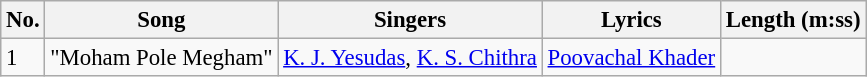<table class="wikitable" style="font-size:95%;">
<tr>
<th>No.</th>
<th>Song</th>
<th>Singers</th>
<th>Lyrics</th>
<th>Length (m:ss)</th>
</tr>
<tr>
<td>1</td>
<td>"Moham Pole Megham"</td>
<td><a href='#'>K. J. Yesudas</a>, <a href='#'>K. S. Chithra</a></td>
<td><a href='#'>Poovachal Khader</a></td>
<td></td>
</tr>
</table>
